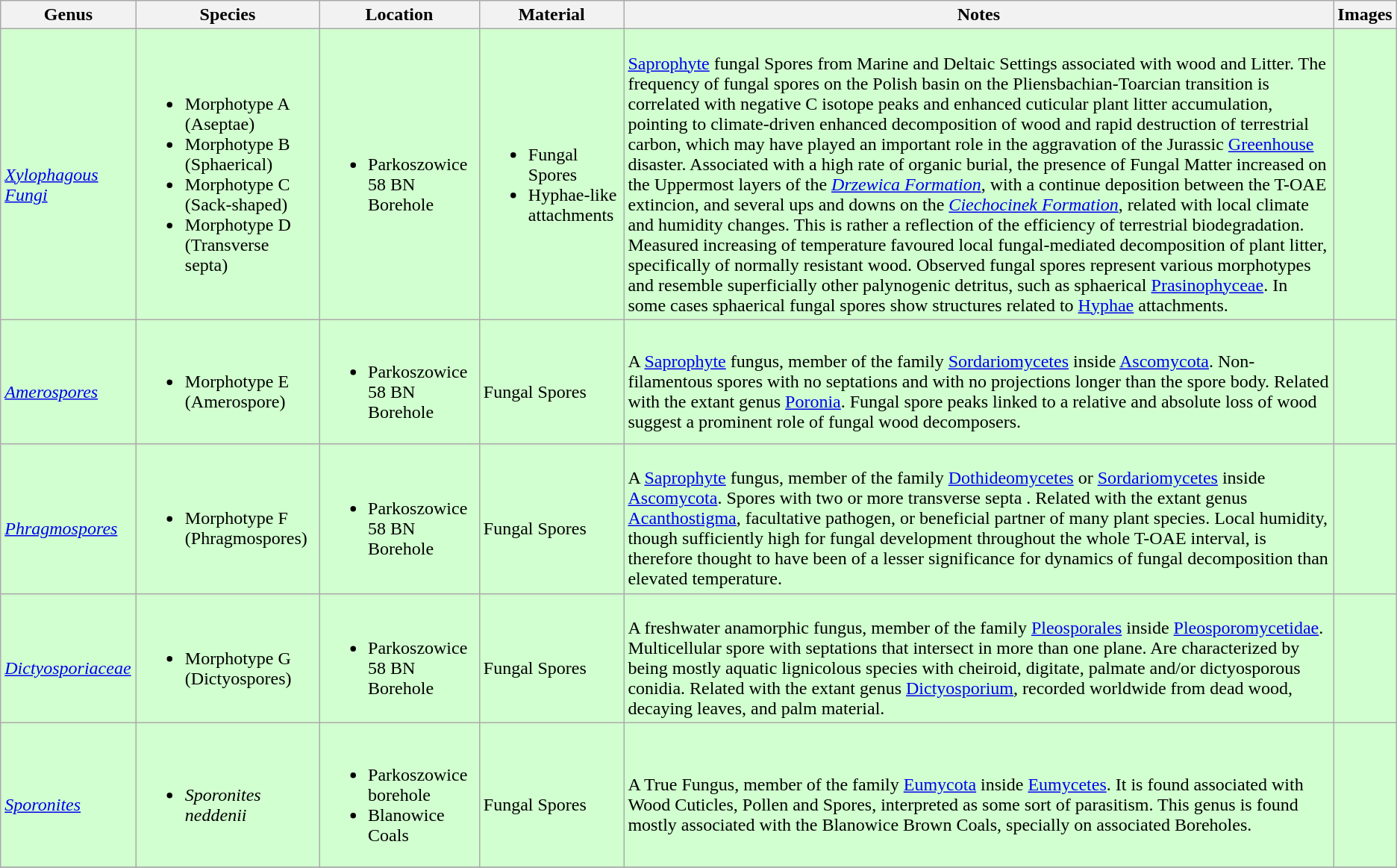<table class="wikitable sortable">
<tr>
<th>Genus</th>
<th>Species</th>
<th>Location</th>
<th>Material</th>
<th>Notes</th>
<th>Images</th>
</tr>
<tr>
<td style="background:#D1FFCF;"><br><em><a href='#'>Xylophagous Fungi</a></em></td>
<td style="background:#D1FFCF;"><br><ul><li>Morphotype A (Aseptae)</li><li>Morphotype B (Sphaerical)</li><li>Morphotype C (Sack-shaped)</li><li>Morphotype D (Transverse septa)</li></ul></td>
<td style="background:#D1FFCF;"><br><ul><li>Parkoszowice 58 BN Borehole</li></ul></td>
<td style="background:#D1FFCF;"><br><ul><li>Fungal Spores</li><li>Hyphae-like attachments</li></ul></td>
<td style="background:#D1FFCF;"><br><a href='#'>Saprophyte</a> fungal Spores from Marine and Deltaic Settings associated with wood and Litter. The frequency of fungal spores on the Polish basin on the Pliensbachian-Toarcian transition is correlated with negative C isotope peaks and enhanced cuticular plant litter accumulation, pointing to climate-driven enhanced decomposition of wood and rapid destruction of terrestrial carbon, which may have played an important role in the aggravation of the Jurassic <a href='#'>Greenhouse</a> disaster. Associated with a high rate of organic burial, the presence of Fungal Matter increased on the Uppermost layers of the <em><a href='#'>Drzewica Formation</a></em>, with a continue deposition between the T-OAE extincion, and several ups and downs on the <em><a href='#'>Ciechocinek Formation</a></em>, related with local climate and humidity changes. This is rather a reflection of the efficiency of terrestrial biodegradation. Measured increasing of temperature favoured local fungal-mediated decomposition of plant litter, specifically of normally resistant wood. Observed fungal spores represent various morphotypes and resemble superficially other palynogenic detritus, such as sphaerical <a href='#'>Prasinophyceae</a>. In some cases sphaerical fungal spores show structures related to <a href='#'>Hyphae</a> attachments.</td>
<td style="background:#D1FFCF;"><br></td>
</tr>
<tr>
<td style="background:#D1FFCF;"><br><em><a href='#'>Amerospores</a></em></td>
<td style="background:#D1FFCF;"><br><ul><li>Morphotype E (Amerospore)</li></ul></td>
<td style="background:#D1FFCF;"><br><ul><li>Parkoszowice 58 BN Borehole</li></ul></td>
<td style="background:#D1FFCF;"><br>Fungal Spores</td>
<td style="background:#D1FFCF;"><br>A <a href='#'>Saprophyte</a> fungus, member of the family <a href='#'>Sordariomycetes</a> inside <a href='#'>Ascomycota</a>. Non-filamentous spores with no septations and with no projections longer than the spore body. Related with the extant genus <a href='#'>Poronia</a>. Fungal spore peaks linked to a relative and absolute loss of wood suggest a prominent role of fungal wood decomposers.</td>
<td style="background:#D1FFCF;"><br></td>
</tr>
<tr>
<td style="background:#D1FFCF;"><br><em><a href='#'>Phragmospores</a></em></td>
<td style="background:#D1FFCF;"><br><ul><li>Morphotype F (Phragmospores)</li></ul></td>
<td style="background:#D1FFCF;"><br><ul><li>Parkoszowice 58 BN Borehole</li></ul></td>
<td style="background:#D1FFCF;"><br>Fungal Spores</td>
<td style="background:#D1FFCF;"><br>A <a href='#'>Saprophyte</a> fungus, member of the family <a href='#'>Dothideomycetes</a> or <a href='#'>Sordariomycetes</a> inside <a href='#'>Ascomycota</a>. Spores with two or more transverse septa . Related with the extant genus <a href='#'>Acanthostigma</a>, facultative pathogen, or beneficial partner of many plant species. Local humidity, though sufficiently high for fungal development throughout the whole T-OAE interval, is therefore thought to have been of a lesser significance for dynamics of fungal decomposition than elevated temperature.</td>
<td style="background:#D1FFCF;"></td>
</tr>
<tr>
<td style="background:#D1FFCF;"><br><em><a href='#'>Dictyosporiaceae</a></em></td>
<td style="background:#D1FFCF;"><br><ul><li>Morphotype G (Dictyospores)</li></ul></td>
<td style="background:#D1FFCF;"><br><ul><li>Parkoszowice 58 BN Borehole</li></ul></td>
<td style="background:#D1FFCF;"><br>Fungal Spores</td>
<td style="background:#D1FFCF;"><br>A freshwater anamorphic fungus, member of the family <a href='#'>Pleosporales</a> inside <a href='#'>Pleosporomycetidae</a>. Multicellular spore with septations that intersect in more than one plane. Are characterized by being mostly aquatic lignicolous species with cheiroid, digitate, palmate and/or dictyosporous conidia. Related with the extant genus <a href='#'>Dictyosporium</a>, recorded worldwide from dead wood, decaying leaves, and palm material.</td>
<td style="background:#D1FFCF;"></td>
</tr>
<tr>
<td style="background:#D1FFCF;"><br><em><a href='#'>Sporonites</a></em></td>
<td style="background:#D1FFCF;"><br><ul><li><em>Sporonites neddenii</em></li></ul></td>
<td style="background:#D1FFCF;"><br><ul><li>Parkoszowice borehole</li><li>Blanowice Coals</li></ul></td>
<td style="background:#D1FFCF;"><br>Fungal Spores</td>
<td style="background:#D1FFCF;"><br>A True Fungus, member of the family <a href='#'>Eumycota</a> inside <a href='#'>Eumycetes</a>. It is found associated with Wood Cuticles, Pollen and Spores, interpreted as some sort of parasitism. This genus is found mostly associated with the Blanowice Brown Coals, specially on associated Boreholes.</td>
<td style="background:#D1FFCF;"><br></td>
</tr>
<tr>
</tr>
</table>
